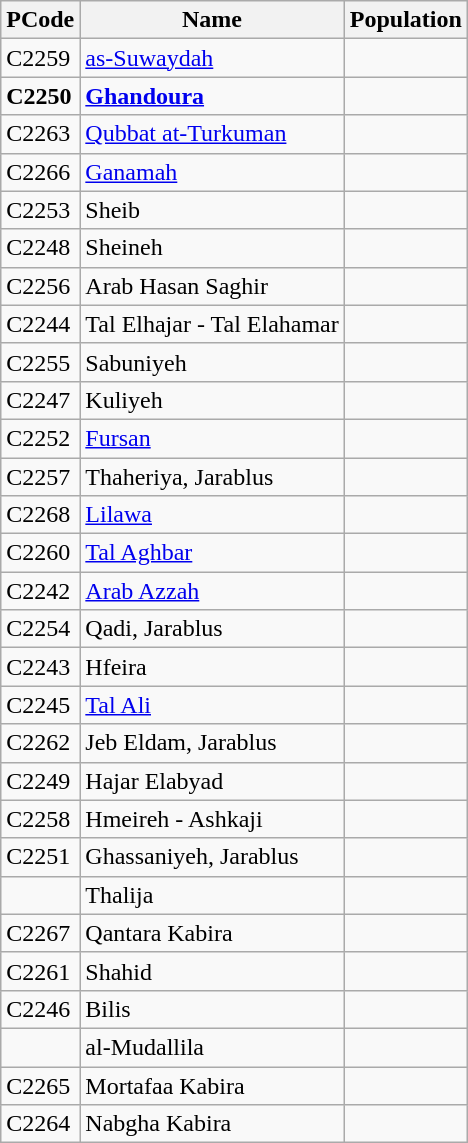<table class="wikitable sortable">
<tr>
<th>PCode</th>
<th>Name</th>
<th>Population</th>
</tr>
<tr>
<td>C2259</td>
<td><a href='#'>as-Suwaydah</a></td>
<td align=right></td>
</tr>
<tr>
<td><strong>C2250</strong></td>
<td><strong><a href='#'>Ghandoura</a></strong></td>
<td align=right><strong></strong></td>
</tr>
<tr>
<td>C2263</td>
<td><a href='#'>Qubbat at-Turkuman</a></td>
<td align=right></td>
</tr>
<tr>
<td>C2266</td>
<td><a href='#'>Ganamah</a></td>
<td align=right></td>
</tr>
<tr>
<td>C2253</td>
<td>Sheib</td>
<td align=right></td>
</tr>
<tr>
<td>C2248</td>
<td>Sheineh</td>
<td align=right></td>
</tr>
<tr>
<td>C2256</td>
<td>Arab Hasan Saghir</td>
<td align=right></td>
</tr>
<tr>
<td>C2244</td>
<td>Tal Elhajar - Tal Elahamar</td>
<td align=right></td>
</tr>
<tr>
<td>C2255</td>
<td>Sabuniyeh</td>
<td align=right></td>
</tr>
<tr>
<td>C2247</td>
<td>Kuliyeh</td>
<td align=right></td>
</tr>
<tr>
<td>C2252</td>
<td><a href='#'>Fursan</a></td>
<td align=right></td>
</tr>
<tr>
<td>C2257</td>
<td>Thaheriya, Jarablus</td>
<td align=right></td>
</tr>
<tr>
<td>C2268</td>
<td><a href='#'>Lilawa</a></td>
<td align=right></td>
</tr>
<tr>
<td>C2260</td>
<td><a href='#'>Tal Aghbar</a></td>
<td align=right></td>
</tr>
<tr>
<td>C2242</td>
<td><a href='#'>Arab Azzah</a></td>
<td align=right></td>
</tr>
<tr>
<td>C2254</td>
<td>Qadi, Jarablus</td>
<td align=right></td>
</tr>
<tr>
<td>C2243</td>
<td>Hfeira</td>
<td align=right></td>
</tr>
<tr>
<td>C2245</td>
<td><a href='#'>Tal Ali</a></td>
<td align=right></td>
</tr>
<tr>
<td>C2262</td>
<td>Jeb Eldam, Jarablus</td>
<td align=right></td>
</tr>
<tr>
<td>C2249</td>
<td>Hajar Elabyad</td>
<td align=right></td>
</tr>
<tr>
<td>C2258</td>
<td>Hmeireh - Ashkaji</td>
<td align=right></td>
</tr>
<tr>
<td>C2251</td>
<td>Ghassaniyeh, Jarablus</td>
<td align=right></td>
</tr>
<tr>
<td></td>
<td>Thalija</td>
<td align=right></td>
</tr>
<tr>
<td>C2267</td>
<td>Qantara Kabira</td>
<td align=right></td>
</tr>
<tr>
<td>C2261</td>
<td>Shahid</td>
<td align=right></td>
</tr>
<tr>
<td>C2246</td>
<td>Bilis</td>
<td align=right></td>
</tr>
<tr>
<td></td>
<td>al-Mudallila</td>
<td align=right></td>
</tr>
<tr>
<td>C2265</td>
<td>Mortafaa Kabira</td>
<td align=right></td>
</tr>
<tr>
<td>C2264</td>
<td>Nabgha Kabira</td>
<td align=right></td>
</tr>
</table>
